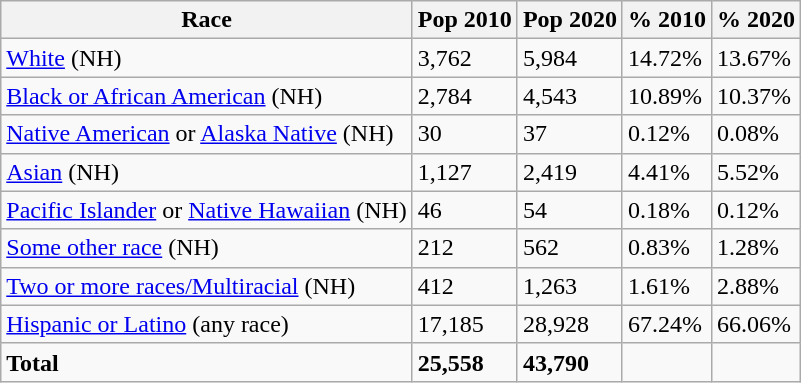<table class="wikitable">
<tr>
<th>Race</th>
<th>Pop 2010</th>
<th>Pop 2020</th>
<th>% 2010</th>
<th>% 2020</th>
</tr>
<tr>
<td><a href='#'>White</a> (NH)</td>
<td>3,762</td>
<td>5,984</td>
<td>14.72%</td>
<td>13.67%</td>
</tr>
<tr>
<td><a href='#'>Black or African American</a> (NH)</td>
<td>2,784</td>
<td>4,543</td>
<td>10.89%</td>
<td>10.37%</td>
</tr>
<tr>
<td><a href='#'>Native American</a> or <a href='#'>Alaska Native</a> (NH)</td>
<td>30</td>
<td>37</td>
<td>0.12%</td>
<td>0.08%</td>
</tr>
<tr>
<td><a href='#'>Asian</a> (NH)</td>
<td>1,127</td>
<td>2,419</td>
<td>4.41%</td>
<td>5.52%</td>
</tr>
<tr>
<td><a href='#'>Pacific Islander</a> or <a href='#'>Native Hawaiian</a> (NH)</td>
<td>46</td>
<td>54</td>
<td>0.18%</td>
<td>0.12%</td>
</tr>
<tr>
<td><a href='#'>Some other race</a> (NH)</td>
<td>212</td>
<td>562</td>
<td>0.83%</td>
<td>1.28%</td>
</tr>
<tr>
<td><a href='#'>Two or more races/Multiracial</a> (NH)</td>
<td>412</td>
<td>1,263</td>
<td>1.61%</td>
<td>2.88%</td>
</tr>
<tr>
<td><a href='#'>Hispanic or Latino</a> (any race)</td>
<td>17,185</td>
<td>28,928</td>
<td>67.24%</td>
<td>66.06%</td>
</tr>
<tr>
<td><strong>Total</strong></td>
<td><strong>25,558</strong></td>
<td><strong>43,790</strong></td>
<td></td>
</tr>
</table>
